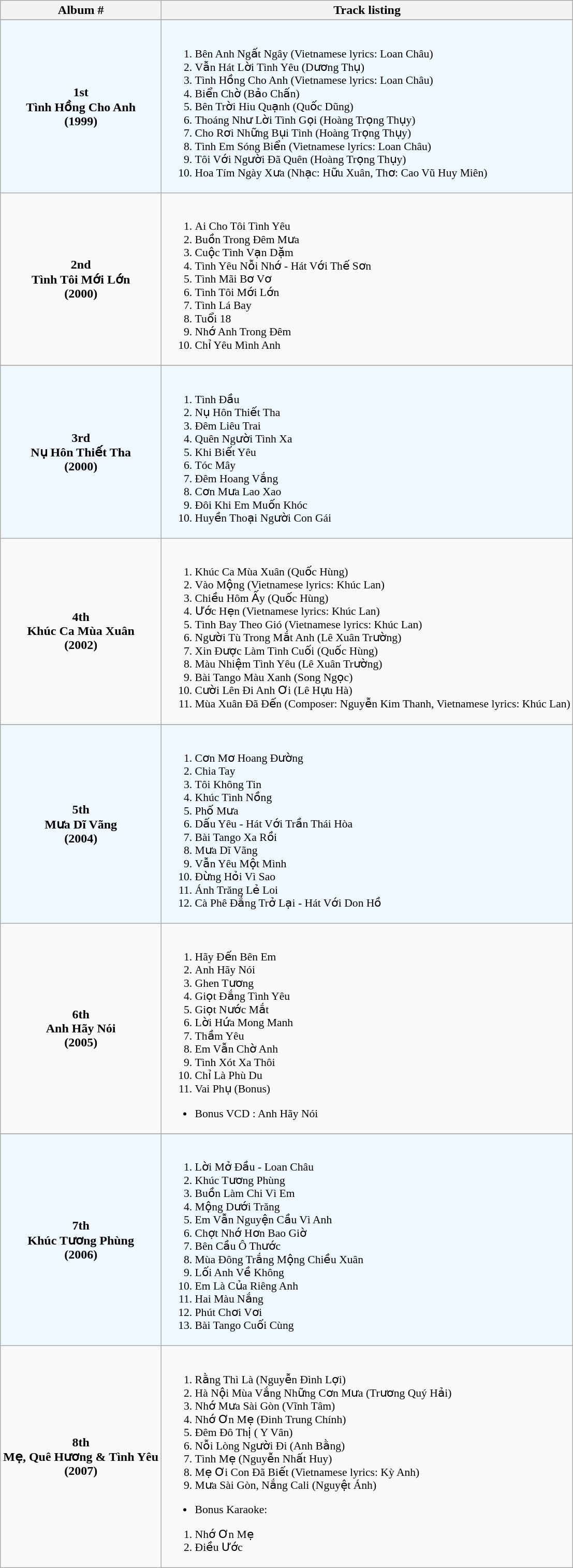<table class="wikitable">
<tr>
<th align="left">Album #</th>
<th align="left">Track listing</th>
</tr>
<tr>
</tr>
<tr bgcolor="#F0F8FF">
<td align="center"><strong>1st<br>Tình Hồng Cho Anh<br>(1999)</strong></td>
<td align="left" style="font-size: 90%;"><br><ol><li>Bên Anh Ngất Ngây (Vietnamese lyrics: Loan Châu)</li><li>Vẫn Hát Lời Tình Yêu (Dương Thụ)</li><li>Tình Hồng Cho Anh (Vietnamese lyrics: Loan Châu)</li><li>Biển Chờ (Bảo Chấn)</li><li>Bên Trời Hiu Quạnh (Quốc Dũng)</li><li>Thoáng Như Lời Tình Gọi (Hoàng Trọng Thụy)</li><li>Cho Rơi Những Bụi Tình (Hoàng Trọng Thụy)</li><li>Tình Em Sóng Biển (Vietnamese lyrics: Loan Châu)</li><li>Tôi Với Người Đã Quên (Hoàng Trọng Thụy)</li><li>Hoa Tím Ngày Xưa (Nhạc: Hữu Xuân, Thơ: Cao Vũ Huy Miên)</li></ol></td>
</tr>
<tr>
<td align="center"><strong>2nd<br>Tình Tôi Mới Lớn<br>(2000)</strong></td>
<td align="left" style="font-size: 90%;"><br><ol><li>Ai Cho Tôi Tình Yêu</li><li>Buồn Trong Ðêm Mưa</li><li>Cuộc Tình Vạn Dặm</li><li>Tình Yêu Nỗi Nhớ - Hát Với Thế Sơn</li><li>Tình Mãi Bơ Vơ</li><li>Tình Tôi Mới Lớn</li><li>Tình Lá Bay</li><li>Tuổi 18</li><li>Nhớ Anh Trong Ðêm</li><li>Chỉ Yêu Mình Anh</li></ol></td>
</tr>
<tr>
</tr>
<tr bgcolor="#F0F8FF">
<td align="center"><strong>3rd<br>Nụ Hôn Thiết Tha<br>(2000)</strong></td>
<td align="left" style="font-size: 90%;"><br><ol><li>Tình Ðầu</li><li>Nụ Hôn Thiết Tha</li><li>Ðêm Liêu Trai</li><li>Quên Người Tình Xa</li><li>Khi Biết Yêu</li><li>Tóc Mây</li><li>Ðêm Hoang Vắng</li><li>Cơn Mưa Lao Xao</li><li>Ðôi Khi Em Muốn Khóc</li><li>Huyền Thoại Người Con Gái</li></ol></td>
</tr>
<tr>
<td align="center"><strong>4th<br>Khúc Ca Mùa Xuân<br>(2002)</strong></td>
<td align="left" style="font-size: 90%;"><br><ol><li>Khúc Ca Mùa Xuân (Quốc Hùng)</li><li>Vào Mộng (Vietnamese lyrics: Khúc Lan)</li><li>Chiều Hôm Ấy (Quốc Hùng)</li><li>Ước Hẹn (Vietnamese lyrics: Khúc Lan)</li><li>Tình Bay Theo Gió (Vietnamese lyrics: Khúc Lan)</li><li>Người Tù Trong Mắt Anh (Lê Xuân Trường)</li><li>Xin Được Làm Tình Cuối (Quốc Hùng)</li><li>Màu Nhiệm Tình Yêu (Lê Xuân Trường)</li><li>Bài Tango Màu Xanh (Song Ngọc)</li><li>Cười Lên Đi Anh Ơi (Lê Hựu Hà)</li><li>Mùa Xuân Đã Đến (Composer: Nguyễn Kim Thanh, Vietnamese lyrics: Khúc Lan)</li></ol></td>
</tr>
<tr>
</tr>
<tr bgcolor="#F0F8FF">
<td align="center"><strong>5th<br>Mưa Dĩ Vãng<br>(2004)</strong></td>
<td align="left" style="font-size: 90%;"><br><ol><li>Cơn Mơ Hoang Đường</li><li>Chia Tay</li><li>Tôi Không Tin</li><li>Khúc Tình Nồng</li><li>Phố Mưa</li><li>Dấu Yêu - Hát Với Trần Thái Hòa</li><li>Bài Tango Xa Rồi</li><li>Mưa Dĩ Vãng</li><li>Vẫn Yêu Một Mình</li><li>Đừng Hỏi Vì Sao</li><li>Ánh Trăng Lẻ Loi</li><li>Cà Phê Đắng Trở Lại - Hát Với Don Hồ</li></ol></td>
</tr>
<tr>
<td align="center"><strong>6th<br>Anh Hãy Nói<br>(2005)</strong></td>
<td align="left" style="font-size: 90%;"><br><ol><li>Hãy Đến Bên Em</li><li>Anh Hãy Nói</li><li>Ghen Tương</li><li>Giọt Đắng Tình Yêu</li><li>Giọt Nước Mắt</li><li>Lời Hứa Mong Manh</li><li>Thầm Yêu</li><li>Em Vẫn Chờ Anh</li><li>Tình Xót Xa Thôi</li><li>Chỉ Là Phù Du</li><li>Vai Phụ (Bonus)</li></ol><ul><li>Bonus VCD : Anh Hãy Nói</li></ul></td>
</tr>
<tr>
</tr>
<tr bgcolor="#F0F8FF">
<td align="center"><strong>7th<br>Khúc Tương Phùng<br>(2006)</strong></td>
<td align="left" style="font-size: 90%;"><br><ol><li>Lời Mở Đầu - Loan Châu</li><li>Khúc Tương Phùng</li><li>Buồn Làm Chi Vì Em</li><li>Mộng Dưới Trăng</li><li>Em Vẫn Nguyện Cầu Vì Anh</li><li>Chợt Nhớ Hơn Bao Giờ</li><li>Bên Cầu Ô Thước</li><li>Mùa Đông Trắng Mộng Chiều Xuân</li><li>Lối Anh Về Không</li><li>Em Là Của Riêng Anh</li><li>Hai Màu Nắng</li><li>Phút Chơi Vơi</li><li>Bài Tango Cuối Cùng</li></ol></td>
</tr>
<tr>
<td align="center"><strong>8th<br>Mẹ, Quê Hương & Tình Yêu<br>(2007)</strong></td>
<td align="left" style="font-size: 90%;"><br><ol><li>Rằng Thì Là (Nguyễn Đình Lợi)</li><li>Hà Nội Mùa Vắng Những Cơn Mưa (Trương Quý Hải)</li><li>Nhớ Mưa Sài Gòn (Vĩnh Tâm)</li><li>Nhớ Ơn Mẹ (Đinh Trung Chính)</li><li>Đêm Đô Thị ( Y Vân)</li><li>Nỗi Lòng Người Đi (Anh Bằng)</li><li>Tình Mẹ (Nguyễn Nhất Huy)</li><li>Mẹ Ơi Con Đã Biết (Vietnamese lyrics: Kỳ Anh)</li><li>Mưa Sài Gòn, Nắng Cali (Nguyệt Ánh)</li></ol><ul><li>Bonus Karaoke:</li></ul><ol><li>Nhớ Ơn Mẹ</li><li>Điều Ước</li></ol></td>
</tr>
</table>
